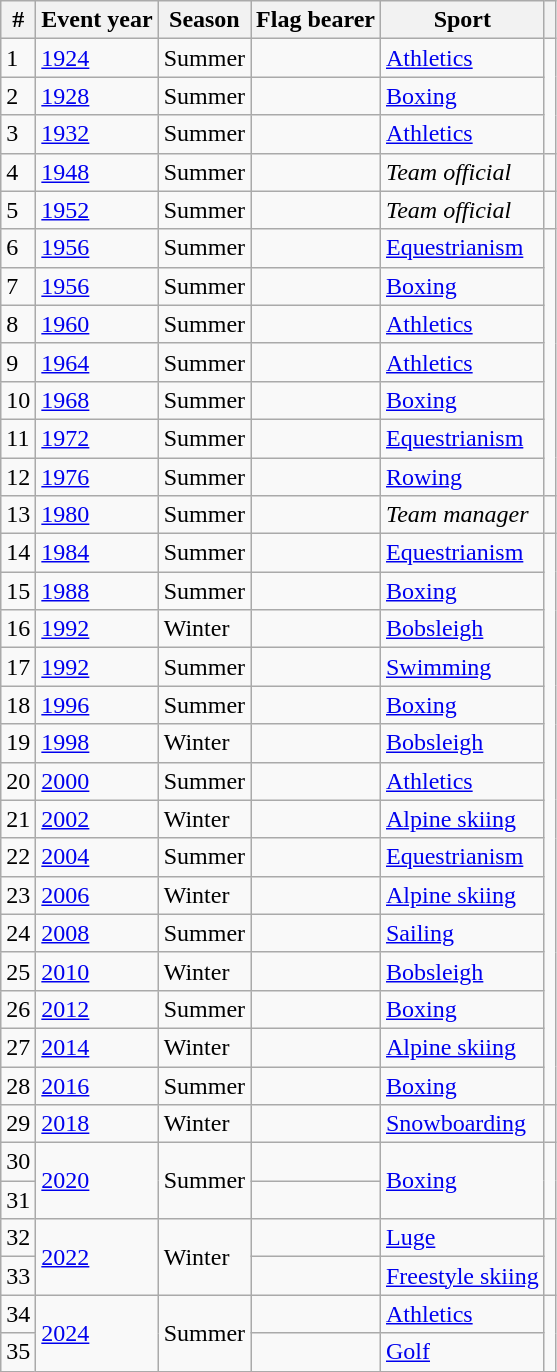<table class="wikitable sortable">
<tr>
<th>#</th>
<th>Event year</th>
<th>Season</th>
<th>Flag bearer</th>
<th>Sport</th>
<th></th>
</tr>
<tr>
<td>1</td>
<td><a href='#'>1924</a></td>
<td>Summer</td>
<td></td>
<td><a href='#'>Athletics</a></td>
</tr>
<tr>
<td>2</td>
<td><a href='#'>1928</a></td>
<td>Summer</td>
<td></td>
<td><a href='#'>Boxing</a></td>
</tr>
<tr>
<td>3</td>
<td><a href='#'>1932</a></td>
<td>Summer</td>
<td></td>
<td><a href='#'>Athletics</a></td>
</tr>
<tr>
<td>4</td>
<td><a href='#'>1948</a></td>
<td>Summer</td>
<td></td>
<td><em>Team official</em></td>
<td></td>
</tr>
<tr>
<td>5</td>
<td><a href='#'>1952</a></td>
<td>Summer</td>
<td></td>
<td><em>Team official</em></td>
<td></td>
</tr>
<tr>
<td>6</td>
<td><a href='#'>1956</a></td>
<td>Summer</td>
<td></td>
<td><a href='#'>Equestrianism</a></td>
</tr>
<tr>
<td>7</td>
<td><a href='#'>1956</a></td>
<td>Summer</td>
<td></td>
<td><a href='#'>Boxing</a></td>
</tr>
<tr>
<td>8</td>
<td><a href='#'>1960</a></td>
<td>Summer</td>
<td></td>
<td><a href='#'>Athletics</a></td>
</tr>
<tr>
<td>9</td>
<td><a href='#'>1964</a></td>
<td>Summer</td>
<td></td>
<td><a href='#'>Athletics</a></td>
</tr>
<tr>
<td>10</td>
<td><a href='#'>1968</a></td>
<td>Summer</td>
<td></td>
<td><a href='#'>Boxing</a></td>
</tr>
<tr>
<td>11</td>
<td><a href='#'>1972</a></td>
<td>Summer</td>
<td></td>
<td><a href='#'>Equestrianism</a></td>
</tr>
<tr>
<td>12</td>
<td><a href='#'>1976</a></td>
<td>Summer</td>
<td></td>
<td><a href='#'>Rowing</a></td>
</tr>
<tr>
<td>13</td>
<td><a href='#'>1980</a></td>
<td>Summer</td>
<td></td>
<td><em>Team manager</em></td>
<td></td>
</tr>
<tr>
<td>14</td>
<td><a href='#'>1984</a></td>
<td>Summer</td>
<td></td>
<td><a href='#'>Equestrianism</a></td>
</tr>
<tr>
<td>15</td>
<td><a href='#'>1988</a></td>
<td>Summer</td>
<td></td>
<td><a href='#'>Boxing</a></td>
</tr>
<tr>
<td>16</td>
<td><a href='#'>1992</a></td>
<td>Winter</td>
<td></td>
<td><a href='#'>Bobsleigh</a></td>
</tr>
<tr>
<td>17</td>
<td><a href='#'>1992</a></td>
<td>Summer</td>
<td></td>
<td><a href='#'>Swimming</a></td>
</tr>
<tr>
<td>18</td>
<td><a href='#'>1996</a></td>
<td>Summer</td>
<td></td>
<td><a href='#'>Boxing</a></td>
</tr>
<tr>
<td>19</td>
<td><a href='#'>1998</a></td>
<td>Winter</td>
<td></td>
<td><a href='#'>Bobsleigh</a></td>
</tr>
<tr>
<td>20</td>
<td><a href='#'>2000</a></td>
<td>Summer</td>
<td></td>
<td><a href='#'>Athletics</a></td>
</tr>
<tr>
<td>21</td>
<td><a href='#'>2002</a></td>
<td>Winter</td>
<td></td>
<td><a href='#'>Alpine skiing</a></td>
</tr>
<tr>
<td>22</td>
<td><a href='#'>2004</a></td>
<td>Summer</td>
<td></td>
<td><a href='#'>Equestrianism</a></td>
</tr>
<tr>
<td>23</td>
<td><a href='#'>2006</a></td>
<td>Winter</td>
<td></td>
<td><a href='#'>Alpine skiing</a></td>
</tr>
<tr>
<td>24</td>
<td><a href='#'>2008</a></td>
<td>Summer</td>
<td></td>
<td><a href='#'>Sailing</a></td>
</tr>
<tr>
<td>25</td>
<td><a href='#'>2010</a></td>
<td>Winter</td>
<td></td>
<td><a href='#'>Bobsleigh</a></td>
</tr>
<tr>
<td>26</td>
<td><a href='#'>2012</a></td>
<td>Summer</td>
<td></td>
<td><a href='#'>Boxing</a></td>
</tr>
<tr>
<td>27</td>
<td><a href='#'>2014</a></td>
<td>Winter</td>
<td></td>
<td><a href='#'>Alpine skiing</a></td>
</tr>
<tr>
<td>28</td>
<td><a href='#'>2016</a></td>
<td>Summer</td>
<td></td>
<td><a href='#'>Boxing</a></td>
</tr>
<tr>
<td>29</td>
<td><a href='#'>2018</a></td>
<td>Winter</td>
<td></td>
<td><a href='#'>Snowboarding</a></td>
<td></td>
</tr>
<tr>
<td>30</td>
<td rowspan=2><a href='#'>2020</a></td>
<td rowspan=2>Summer</td>
<td></td>
<td rowspan=2><a href='#'>Boxing</a></td>
<td rowspan=2></td>
</tr>
<tr>
<td>31</td>
<td></td>
</tr>
<tr>
<td>32</td>
<td rowspan=2><a href='#'>2022</a></td>
<td rowspan=2>Winter</td>
<td></td>
<td><a href='#'>Luge</a></td>
<td rowspan=2></td>
</tr>
<tr>
<td>33</td>
<td></td>
<td><a href='#'>Freestyle skiing</a></td>
</tr>
<tr>
<td>34</td>
<td rowspan=2><a href='#'>2024</a></td>
<td rowspan=2>Summer</td>
<td></td>
<td><a href='#'>Athletics</a></td>
<td rowspan=2></td>
</tr>
<tr>
<td>35</td>
<td></td>
<td><a href='#'>Golf</a></td>
</tr>
</table>
